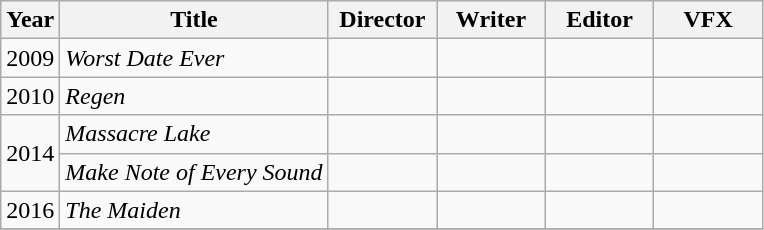<table class="wikitable">
<tr>
<th>Year</th>
<th>Title</th>
<th width="65">Director</th>
<th width="65">Writer</th>
<th width="65">Editor</th>
<th width="65">VFX</th>
</tr>
<tr>
<td>2009</td>
<td><em>Worst Date Ever</em></td>
<td></td>
<td></td>
<td></td>
<td></td>
</tr>
<tr>
<td>2010</td>
<td><em>Regen</em></td>
<td></td>
<td></td>
<td></td>
<td></td>
</tr>
<tr>
<td rowspan="2">2014</td>
<td><em>Massacre Lake</em></td>
<td></td>
<td></td>
<td></td>
<td></td>
</tr>
<tr>
<td><em>Make Note of Every Sound</em></td>
<td></td>
<td></td>
<td></td>
<td></td>
</tr>
<tr>
<td>2016</td>
<td><em>The Maiden</em></td>
<td></td>
<td></td>
<td></td>
<td></td>
</tr>
<tr>
</tr>
</table>
